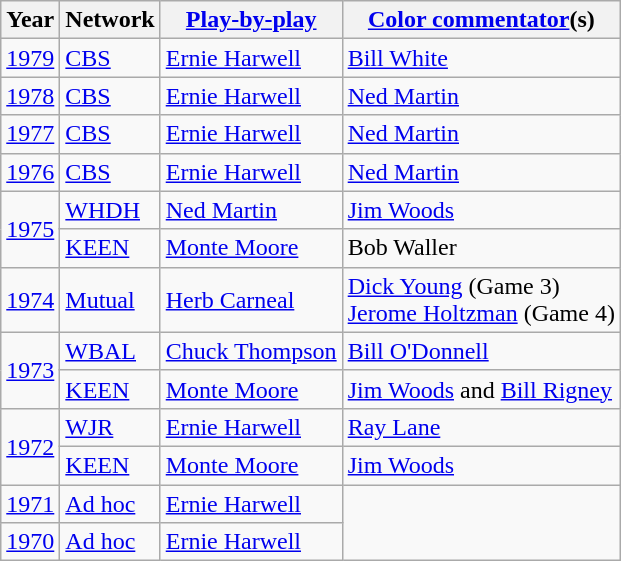<table class="wikitable">
<tr>
<th>Year</th>
<th>Network</th>
<th><a href='#'>Play-by-play</a></th>
<th><a href='#'>Color commentator</a>(s)</th>
</tr>
<tr>
<td><a href='#'>1979</a></td>
<td><a href='#'>CBS</a></td>
<td><a href='#'>Ernie Harwell</a></td>
<td><a href='#'>Bill White</a></td>
</tr>
<tr>
<td><a href='#'>1978</a></td>
<td><a href='#'>CBS</a></td>
<td><a href='#'>Ernie Harwell</a></td>
<td><a href='#'>Ned Martin</a></td>
</tr>
<tr>
<td><a href='#'>1977</a></td>
<td><a href='#'>CBS</a></td>
<td><a href='#'>Ernie Harwell</a></td>
<td><a href='#'>Ned Martin</a></td>
</tr>
<tr>
<td><a href='#'>1976</a></td>
<td><a href='#'>CBS</a></td>
<td><a href='#'>Ernie Harwell</a></td>
<td><a href='#'>Ned Martin</a></td>
</tr>
<tr>
<td rowspan="2"><a href='#'>1975</a></td>
<td><a href='#'>WHDH</a></td>
<td><a href='#'>Ned Martin</a></td>
<td><a href='#'>Jim Woods</a></td>
</tr>
<tr>
<td><a href='#'>KEEN</a></td>
<td><a href='#'>Monte Moore</a></td>
<td>Bob Waller</td>
</tr>
<tr>
<td><a href='#'>1974</a></td>
<td><a href='#'>Mutual</a></td>
<td><a href='#'>Herb Carneal</a></td>
<td><a href='#'>Dick Young</a> (Game 3)<br><a href='#'>Jerome Holtzman</a> (Game 4)</td>
</tr>
<tr>
<td rowspan="2"><a href='#'>1973</a></td>
<td><a href='#'>WBAL</a></td>
<td><a href='#'>Chuck Thompson</a></td>
<td><a href='#'>Bill O'Donnell</a></td>
</tr>
<tr>
<td><a href='#'>KEEN</a></td>
<td><a href='#'>Monte Moore</a></td>
<td><a href='#'>Jim Woods</a> and <a href='#'>Bill Rigney</a></td>
</tr>
<tr>
<td rowspan="2"><a href='#'>1972</a></td>
<td><a href='#'>WJR</a></td>
<td><a href='#'>Ernie Harwell</a></td>
<td><a href='#'>Ray Lane</a></td>
</tr>
<tr>
<td><a href='#'>KEEN</a></td>
<td><a href='#'>Monte Moore</a></td>
<td><a href='#'>Jim Woods</a></td>
</tr>
<tr>
<td><a href='#'>1971</a></td>
<td><a href='#'>Ad hoc</a></td>
<td><a href='#'>Ernie Harwell</a></td>
</tr>
<tr>
<td><a href='#'>1970</a></td>
<td><a href='#'>Ad hoc</a></td>
<td><a href='#'>Ernie Harwell</a></td>
</tr>
</table>
